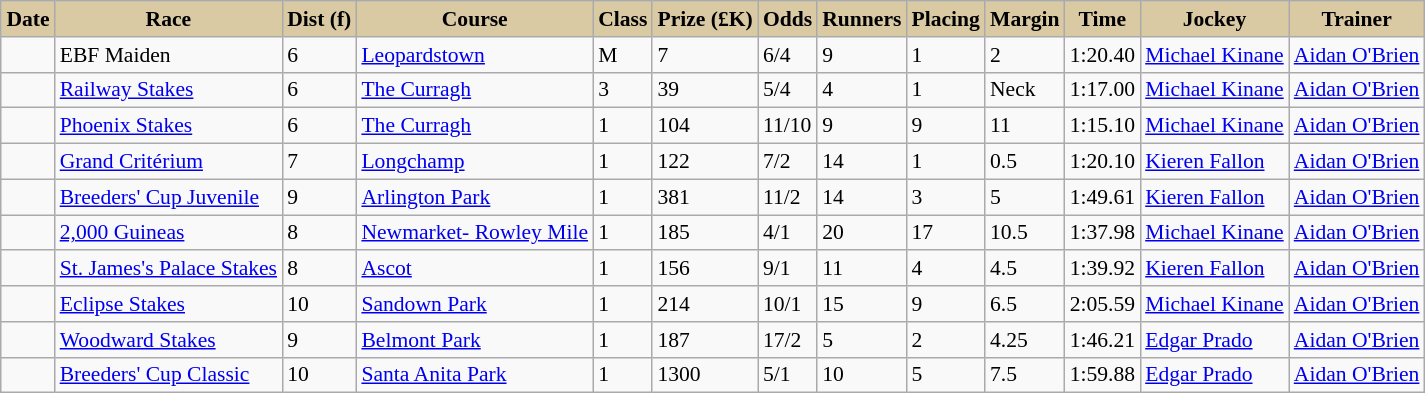<table class = "wikitable sortable" | border="1" cellpadding="1" style=" text-align:centre; margin-left:1em; float:centre ;border-collapse: collapse; font-size:90%">
<tr style="background:#dacaa4; text-align:center;">
<th style="background:#dacaa4;">Date</th>
<th style="background:#dacaa4;">Race</th>
<th style="background:#dacaa4;">Dist (f)</th>
<th style="background:#dacaa4;">Course</th>
<th style="background:#dacaa4;">Class</th>
<th style="background:#dacaa4;">Prize (£K)</th>
<th style="background:#dacaa4;">Odds</th>
<th style="background:#dacaa4;">Runners</th>
<th style="background:#dacaa4;">Placing</th>
<th style="background:#dacaa4;">Margin</th>
<th style="background:#dacaa4;">Time</th>
<th style="background:#dacaa4;">Jockey</th>
<th style="background:#dacaa4;">Trainer</th>
</tr>
<tr>
<td></td>
<td>EBF Maiden</td>
<td>6</td>
<td><a href='#'>Leopardstown</a></td>
<td>M</td>
<td>7</td>
<td>6/4</td>
<td>9</td>
<td>1</td>
<td>2</td>
<td>1:20.40</td>
<td><a href='#'>Michael Kinane</a></td>
<td><a href='#'>Aidan O'Brien</a></td>
</tr>
<tr>
<td></td>
<td><a href='#'>Railway Stakes</a></td>
<td>6</td>
<td><a href='#'>The Curragh</a></td>
<td>3</td>
<td>39</td>
<td>5/4</td>
<td>4</td>
<td>1</td>
<td>Neck</td>
<td>1:17.00</td>
<td><a href='#'>Michael Kinane</a></td>
<td><a href='#'>Aidan O'Brien</a></td>
</tr>
<tr>
<td></td>
<td><a href='#'>Phoenix Stakes</a></td>
<td>6</td>
<td><a href='#'>The Curragh</a></td>
<td>1</td>
<td>104</td>
<td>11/10</td>
<td>9</td>
<td>9</td>
<td>11</td>
<td>1:15.10</td>
<td><a href='#'>Michael Kinane</a></td>
<td><a href='#'>Aidan O'Brien</a></td>
</tr>
<tr>
<td></td>
<td><a href='#'>Grand Critérium</a></td>
<td>7</td>
<td><a href='#'>Longchamp</a></td>
<td>1</td>
<td>122</td>
<td>7/2</td>
<td>14</td>
<td>1</td>
<td>0.5</td>
<td>1:20.10</td>
<td><a href='#'>Kieren Fallon</a></td>
<td><a href='#'>Aidan O'Brien</a></td>
</tr>
<tr>
<td></td>
<td><a href='#'>Breeders' Cup Juvenile</a></td>
<td>9</td>
<td><a href='#'>Arlington Park</a></td>
<td>1</td>
<td>381</td>
<td>11/2</td>
<td>14</td>
<td>3</td>
<td>5</td>
<td>1:49.61</td>
<td><a href='#'>Kieren Fallon</a></td>
<td><a href='#'>Aidan O'Brien</a></td>
</tr>
<tr>
<td></td>
<td><a href='#'>2,000 Guineas</a></td>
<td>8</td>
<td><a href='#'>Newmarket- Rowley Mile</a></td>
<td>1</td>
<td>185</td>
<td>4/1</td>
<td>20</td>
<td>17</td>
<td>10.5</td>
<td>1:37.98</td>
<td><a href='#'>Michael Kinane</a></td>
<td><a href='#'>Aidan O'Brien</a></td>
</tr>
<tr>
<td></td>
<td><a href='#'>St. James's Palace Stakes</a></td>
<td>8</td>
<td><a href='#'>Ascot</a></td>
<td>1</td>
<td>156</td>
<td>9/1</td>
<td>11</td>
<td>4</td>
<td>4.5</td>
<td>1:39.92</td>
<td><a href='#'>Kieren Fallon</a></td>
<td><a href='#'>Aidan O'Brien</a></td>
</tr>
<tr>
<td></td>
<td><a href='#'>Eclipse Stakes</a></td>
<td>10</td>
<td><a href='#'>Sandown Park</a></td>
<td>1</td>
<td>214</td>
<td>10/1</td>
<td>15</td>
<td>9</td>
<td>6.5</td>
<td>2:05.59</td>
<td><a href='#'>Michael Kinane</a></td>
<td><a href='#'>Aidan O'Brien</a></td>
</tr>
<tr>
<td></td>
<td><a href='#'>Woodward Stakes</a></td>
<td>9</td>
<td><a href='#'>Belmont Park</a></td>
<td>1</td>
<td>187</td>
<td>17/2</td>
<td>5</td>
<td>2</td>
<td>4.25</td>
<td>1:46.21</td>
<td><a href='#'>Edgar Prado</a></td>
<td><a href='#'>Aidan O'Brien</a></td>
</tr>
<tr>
<td></td>
<td><a href='#'>Breeders' Cup Classic</a></td>
<td>10</td>
<td><a href='#'>Santa Anita Park</a></td>
<td>1</td>
<td>1300</td>
<td>5/1</td>
<td>10</td>
<td>5</td>
<td>7.5</td>
<td>1:59.88</td>
<td><a href='#'>Edgar Prado</a></td>
<td><a href='#'>Aidan O'Brien</a></td>
</tr>
</table>
